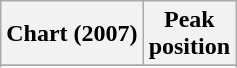<table class="wikitable sortable plainrowheaders">
<tr>
<th>Chart (2007)</th>
<th>Peak<br>position</th>
</tr>
<tr>
</tr>
<tr>
</tr>
<tr>
</tr>
</table>
